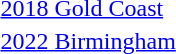<table>
<tr>
<td><a href='#'>2018 Gold Coast</a><br></td>
<td></td>
<td></td>
<td></td>
</tr>
<tr>
<td><a href='#'>2022 Birmingham</a><br></td>
<td></td>
<td></td>
<td></td>
</tr>
</table>
